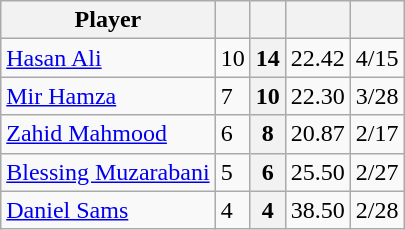<table class="wikitable sortable">
<tr>
<th class=unsortable>Player</th>
<th></th>
<th class=unsortable></th>
<th></th>
<th></th>
</tr>
<tr>
<td><a href='#'>Hasan Ali</a></td>
<td>10</td>
<th>14</th>
<td>22.42</td>
<td>4/15</td>
</tr>
<tr>
<td><a href='#'>Mir Hamza</a></td>
<td>7</td>
<th>10</th>
<td>22.30</td>
<td>3/28</td>
</tr>
<tr>
<td><a href='#'>Zahid Mahmood</a></td>
<td>6</td>
<th>8</th>
<td>20.87</td>
<td>2/17</td>
</tr>
<tr>
<td><a href='#'>Blessing Muzarabani</a></td>
<td>5</td>
<th>6</th>
<td>25.50</td>
<td>2/27</td>
</tr>
<tr>
<td><a href='#'>Daniel Sams</a></td>
<td>4</td>
<th>4</th>
<td>38.50</td>
<td>2/28</td>
</tr>
</table>
